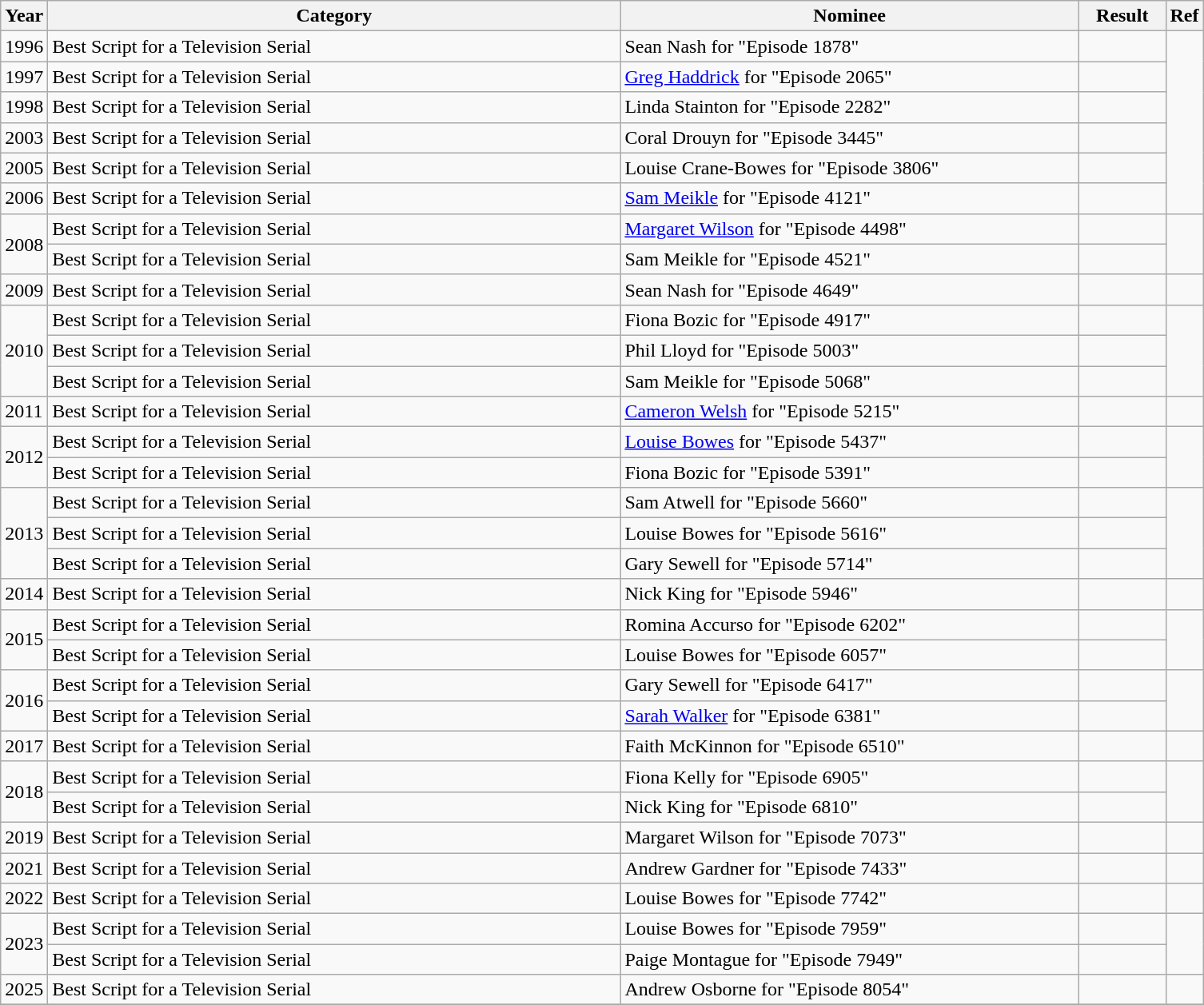<table class="wikitable">
<tr>
<th>Year</th>
<th width="470">Category</th>
<th width="375">Nominee</th>
<th width="65">Result</th>
<th>Ref</th>
</tr>
<tr>
<td>1996</td>
<td>Best Script for a Television Serial</td>
<td>Sean Nash for "Episode 1878"</td>
<td></td>
<td align="center" rowspan="6"></td>
</tr>
<tr>
<td>1997</td>
<td>Best Script for a Television Serial</td>
<td><a href='#'>Greg Haddrick</a> for "Episode 2065"</td>
<td></td>
</tr>
<tr>
<td>1998</td>
<td>Best Script for a Television Serial</td>
<td>Linda Stainton for "Episode 2282"</td>
<td></td>
</tr>
<tr>
<td>2003</td>
<td>Best Script for a Television Serial</td>
<td>Coral Drouyn for "Episode 3445"</td>
<td></td>
</tr>
<tr>
<td>2005</td>
<td>Best Script for a Television Serial</td>
<td>Louise Crane-Bowes for "Episode 3806"</td>
<td></td>
</tr>
<tr>
<td>2006</td>
<td>Best Script for a Television Serial</td>
<td><a href='#'>Sam Meikle</a> for "Episode 4121"</td>
<td></td>
</tr>
<tr>
<td rowspan="2">2008</td>
<td>Best Script for a Television Serial</td>
<td><a href='#'>Margaret Wilson</a> for "Episode 4498"</td>
<td></td>
<td align="center" rowspan="2"><br></td>
</tr>
<tr>
<td>Best Script for a Television Serial</td>
<td>Sam Meikle for "Episode 4521"</td>
<td></td>
</tr>
<tr>
<td>2009</td>
<td>Best Script for a Television Serial</td>
<td>Sean Nash for "Episode 4649"</td>
<td></td>
<td align="center"></td>
</tr>
<tr>
<td rowspan="3">2010</td>
<td>Best Script for a Television Serial</td>
<td>Fiona Bozic for "Episode 4917"</td>
<td></td>
<td align="center" rowspan="3"><br></td>
</tr>
<tr>
<td>Best Script for a Television Serial</td>
<td>Phil Lloyd for "Episode 5003"</td>
<td></td>
</tr>
<tr>
<td>Best Script for a Television Serial</td>
<td>Sam Meikle for "Episode 5068"</td>
<td></td>
</tr>
<tr>
<td>2011</td>
<td>Best Script for a Television Serial</td>
<td><a href='#'>Cameron Welsh</a> for "Episode 5215"</td>
<td></td>
<td align="center"></td>
</tr>
<tr>
<td rowspan="2">2012</td>
<td>Best Script for a Television Serial</td>
<td><a href='#'>Louise Bowes</a> for "Episode 5437"</td>
<td></td>
<td align="center" rowspan="2"><br></td>
</tr>
<tr>
<td>Best Script for a Television Serial</td>
<td>Fiona Bozic for "Episode 5391"</td>
<td></td>
</tr>
<tr>
<td rowspan="3">2013</td>
<td>Best Script for a Television Serial</td>
<td>Sam Atwell for "Episode 5660"</td>
<td></td>
<td align="center" rowspan="3"><br></td>
</tr>
<tr>
<td>Best Script for a Television Serial</td>
<td>Louise Bowes for "Episode 5616"</td>
<td></td>
</tr>
<tr>
<td>Best Script for a Television Serial</td>
<td>Gary Sewell for "Episode 5714"</td>
<td></td>
</tr>
<tr>
<td>2014</td>
<td>Best Script for a Television Serial</td>
<td>Nick King for "Episode 5946"</td>
<td></td>
<td align="center"></td>
</tr>
<tr>
<td rowspan="2">2015</td>
<td>Best Script for a Television Serial</td>
<td>Romina Accurso for "Episode 6202"</td>
<td></td>
<td align="center" rowspan="2"><br></td>
</tr>
<tr>
<td>Best Script for a Television Serial</td>
<td>Louise Bowes for "Episode 6057"</td>
<td></td>
</tr>
<tr>
<td rowspan="2">2016</td>
<td>Best Script for a Television Serial</td>
<td>Gary Sewell for "Episode 6417"</td>
<td></td>
<td align="center" rowspan="2"></td>
</tr>
<tr>
<td>Best Script for a Television Serial</td>
<td><a href='#'>Sarah Walker</a> for "Episode 6381"</td>
<td></td>
</tr>
<tr>
<td>2017</td>
<td>Best Script for a Television Serial</td>
<td>Faith McKinnon for "Episode 6510"</td>
<td></td>
<td align="center"></td>
</tr>
<tr>
<td rowspan="2">2018</td>
<td>Best Script for a Television Serial</td>
<td>Fiona Kelly for "Episode 6905"</td>
<td></td>
<td align="center" rowspan="2"></td>
</tr>
<tr>
<td>Best Script for a Television Serial</td>
<td>Nick King for "Episode 6810"</td>
<td></td>
</tr>
<tr>
<td>2019</td>
<td>Best Script for a Television Serial</td>
<td>Margaret Wilson for "Episode 7073"</td>
<td></td>
<td align="center"></td>
</tr>
<tr>
<td>2021</td>
<td>Best Script for a Television Serial</td>
<td>Andrew Gardner for "Episode 7433"</td>
<td></td>
<td align="center"></td>
</tr>
<tr>
<td>2022</td>
<td>Best Script for a Television Serial</td>
<td>Louise Bowes for "Episode 7742"</td>
<td></td>
<td align="center"></td>
</tr>
<tr>
<td rowspan="2">2023</td>
<td>Best Script for a Television Serial</td>
<td>Louise Bowes for "Episode 7959"</td>
<td></td>
<td align="center" rowspan="2"></td>
</tr>
<tr>
<td>Best Script for a Television Serial</td>
<td>Paige Montague for "Episode 7949"</td>
<td></td>
</tr>
<tr>
<td>2025</td>
<td>Best Script for a Television Serial</td>
<td>Andrew Osborne for "Episode 8054"</td>
<td></td>
<td align="center"></td>
</tr>
<tr>
</tr>
</table>
